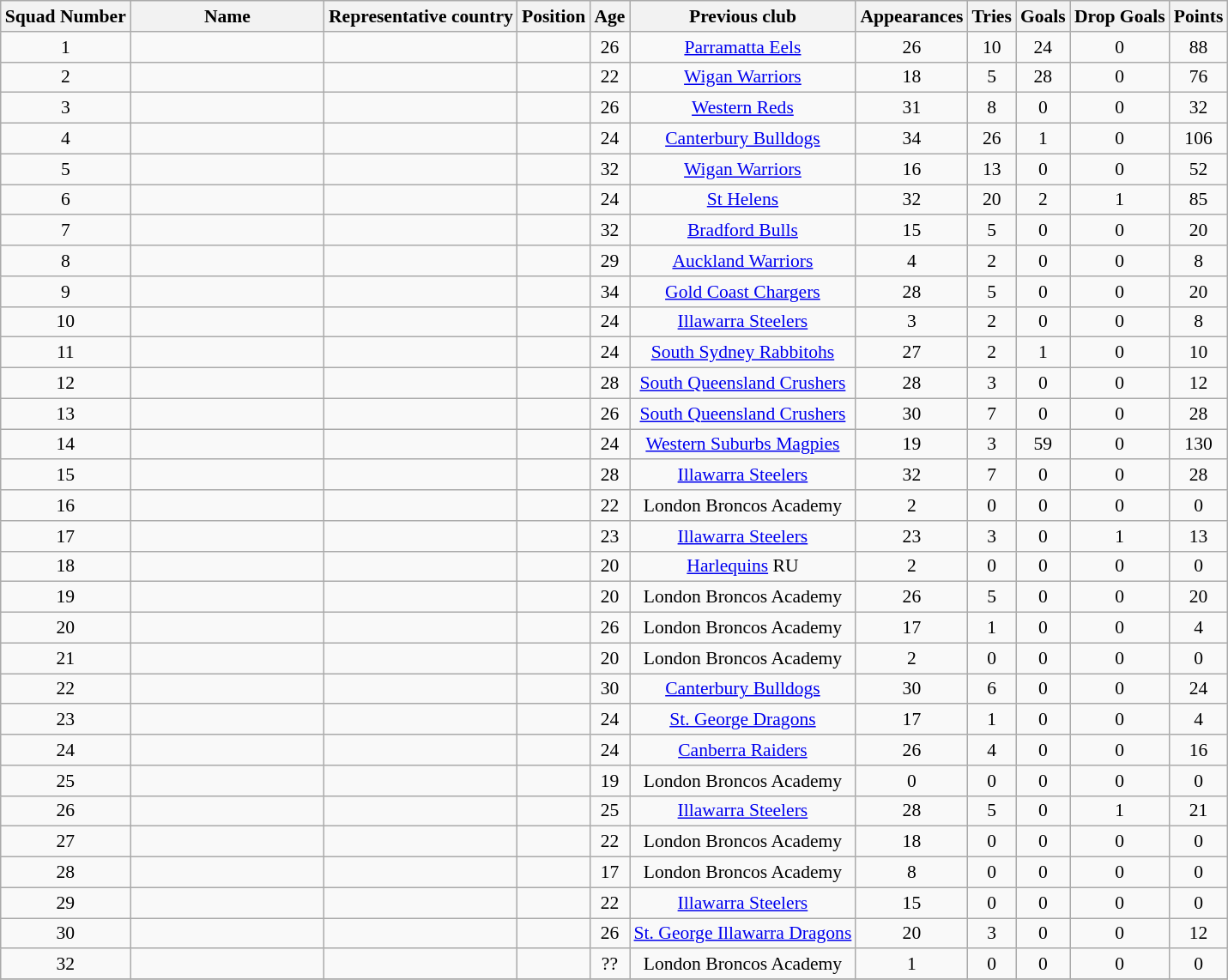<table class="wikitable sortable" style="text-align: center; font-size:90%">
<tr>
<th>Squad Number</th>
<th style="width:10em">Name</th>
<th>Representative country</th>
<th>Position</th>
<th>Age</th>
<th>Previous club</th>
<th>Appearances</th>
<th>Tries</th>
<th>Goals</th>
<th>Drop Goals</th>
<th>Points</th>
</tr>
<tr>
<td>1</td>
<td></td>
<td></td>
<td></td>
<td>26</td>
<td> <a href='#'>Parramatta Eels</a></td>
<td>26</td>
<td>10</td>
<td>24</td>
<td>0</td>
<td>88</td>
</tr>
<tr>
<td>2</td>
<td></td>
<td></td>
<td></td>
<td>22</td>
<td> <a href='#'>Wigan Warriors</a></td>
<td>18</td>
<td>5</td>
<td>28</td>
<td>0</td>
<td>76</td>
</tr>
<tr>
<td>3</td>
<td></td>
<td></td>
<td></td>
<td>26</td>
<td> <a href='#'>Western Reds</a></td>
<td>31</td>
<td>8</td>
<td>0</td>
<td>0</td>
<td>32</td>
</tr>
<tr>
<td>4</td>
<td></td>
<td></td>
<td></td>
<td>24</td>
<td> <a href='#'>Canterbury Bulldogs</a></td>
<td>34</td>
<td>26</td>
<td>1</td>
<td>0</td>
<td>106</td>
</tr>
<tr>
<td>5</td>
<td></td>
<td></td>
<td></td>
<td>32</td>
<td> <a href='#'>Wigan Warriors</a></td>
<td>16</td>
<td>13</td>
<td>0</td>
<td>0</td>
<td>52</td>
</tr>
<tr>
<td>6</td>
<td></td>
<td></td>
<td></td>
<td>24</td>
<td> <a href='#'>St Helens</a></td>
<td>32</td>
<td>20</td>
<td>2</td>
<td>1</td>
<td>85</td>
</tr>
<tr>
<td>7</td>
<td></td>
<td></td>
<td></td>
<td>32</td>
<td> <a href='#'>Bradford Bulls</a></td>
<td>15</td>
<td>5</td>
<td>0</td>
<td>0</td>
<td>20</td>
</tr>
<tr>
<td>8</td>
<td></td>
<td></td>
<td></td>
<td>29</td>
<td> <a href='#'>Auckland Warriors</a></td>
<td>4</td>
<td>2</td>
<td>0</td>
<td>0</td>
<td>8</td>
</tr>
<tr>
<td>9</td>
<td></td>
<td></td>
<td></td>
<td>34</td>
<td> <a href='#'>Gold Coast Chargers</a></td>
<td>28</td>
<td>5</td>
<td>0</td>
<td>0</td>
<td>20</td>
</tr>
<tr>
<td>10</td>
<td></td>
<td></td>
<td></td>
<td>24</td>
<td> <a href='#'>Illawarra Steelers</a></td>
<td>3</td>
<td>2</td>
<td>0</td>
<td>0</td>
<td>8</td>
</tr>
<tr>
<td>11</td>
<td></td>
<td></td>
<td></td>
<td>24</td>
<td> <a href='#'>South Sydney Rabbitohs</a></td>
<td>27</td>
<td>2</td>
<td>1</td>
<td>0</td>
<td>10</td>
</tr>
<tr>
<td>12</td>
<td></td>
<td></td>
<td></td>
<td>28</td>
<td> <a href='#'>South Queensland Crushers</a></td>
<td>28</td>
<td>3</td>
<td>0</td>
<td>0</td>
<td>12</td>
</tr>
<tr>
<td>13</td>
<td></td>
<td></td>
<td></td>
<td>26</td>
<td> <a href='#'>South Queensland Crushers</a></td>
<td>30</td>
<td>7</td>
<td>0</td>
<td>0</td>
<td>28</td>
</tr>
<tr>
<td>14</td>
<td></td>
<td></td>
<td></td>
<td>24</td>
<td> <a href='#'>Western Suburbs Magpies</a></td>
<td>19</td>
<td>3</td>
<td>59</td>
<td>0</td>
<td>130</td>
</tr>
<tr>
<td>15</td>
<td></td>
<td></td>
<td></td>
<td>28</td>
<td> <a href='#'>Illawarra Steelers</a></td>
<td>32</td>
<td>7</td>
<td>0</td>
<td>0</td>
<td>28</td>
</tr>
<tr>
<td>16</td>
<td></td>
<td></td>
<td></td>
<td>22</td>
<td> London Broncos Academy</td>
<td>2</td>
<td>0</td>
<td>0</td>
<td>0</td>
<td>0</td>
</tr>
<tr>
<td>17</td>
<td></td>
<td></td>
<td></td>
<td>23</td>
<td> <a href='#'>Illawarra Steelers</a></td>
<td>23</td>
<td>3</td>
<td>0</td>
<td>1</td>
<td>13</td>
</tr>
<tr>
<td>18</td>
<td></td>
<td></td>
<td></td>
<td>20</td>
<td><a href='#'>Harlequins</a> RU</td>
<td>2</td>
<td>0</td>
<td>0</td>
<td>0</td>
<td>0</td>
</tr>
<tr>
<td>19</td>
<td></td>
<td></td>
<td></td>
<td>20</td>
<td> London Broncos Academy</td>
<td>26</td>
<td>5</td>
<td>0</td>
<td>0</td>
<td>20</td>
</tr>
<tr>
<td>20</td>
<td></td>
<td></td>
<td></td>
<td>26</td>
<td> London Broncos Academy</td>
<td>17</td>
<td>1</td>
<td>0</td>
<td>0</td>
<td>4</td>
</tr>
<tr>
<td>21</td>
<td></td>
<td></td>
<td></td>
<td>20</td>
<td> London Broncos Academy</td>
<td>2</td>
<td>0</td>
<td>0</td>
<td>0</td>
<td>0</td>
</tr>
<tr>
<td>22</td>
<td></td>
<td></td>
<td></td>
<td>30</td>
<td> <a href='#'>Canterbury Bulldogs</a></td>
<td>30</td>
<td>6</td>
<td>0</td>
<td>0</td>
<td>24</td>
</tr>
<tr>
<td>23</td>
<td></td>
<td></td>
<td></td>
<td>24</td>
<td> <a href='#'>St. George Dragons</a></td>
<td>17</td>
<td>1</td>
<td>0</td>
<td>0</td>
<td>4</td>
</tr>
<tr>
<td>24</td>
<td></td>
<td></td>
<td></td>
<td>24</td>
<td> <a href='#'>Canberra Raiders</a></td>
<td>26</td>
<td>4</td>
<td>0</td>
<td>0</td>
<td>16</td>
</tr>
<tr>
<td>25</td>
<td></td>
<td></td>
<td></td>
<td>19</td>
<td> London Broncos Academy</td>
<td>0</td>
<td>0</td>
<td>0</td>
<td>0</td>
<td>0</td>
</tr>
<tr>
<td>26</td>
<td></td>
<td></td>
<td></td>
<td>25</td>
<td> <a href='#'>Illawarra Steelers</a></td>
<td>28</td>
<td>5</td>
<td>0</td>
<td>1</td>
<td>21</td>
</tr>
<tr>
<td>27</td>
<td></td>
<td></td>
<td></td>
<td>22</td>
<td> London Broncos Academy</td>
<td>18</td>
<td>0</td>
<td>0</td>
<td>0</td>
<td>0</td>
</tr>
<tr>
<td>28</td>
<td></td>
<td></td>
<td></td>
<td>17</td>
<td> London Broncos Academy</td>
<td>8</td>
<td>0</td>
<td>0</td>
<td>0</td>
<td>0</td>
</tr>
<tr>
<td>29</td>
<td></td>
<td></td>
<td></td>
<td>22</td>
<td> <a href='#'>Illawarra Steelers</a></td>
<td>15</td>
<td>0</td>
<td>0</td>
<td>0</td>
<td>0</td>
</tr>
<tr>
<td>30</td>
<td></td>
<td></td>
<td></td>
<td>26</td>
<td> <a href='#'>St. George Illawarra Dragons</a></td>
<td>20</td>
<td>3</td>
<td>0</td>
<td>0</td>
<td>12</td>
</tr>
<tr>
<td>32</td>
<td></td>
<td></td>
<td></td>
<td>??</td>
<td> London Broncos Academy</td>
<td>1</td>
<td>0</td>
<td>0</td>
<td>0</td>
<td>0</td>
</tr>
<tr>
</tr>
</table>
